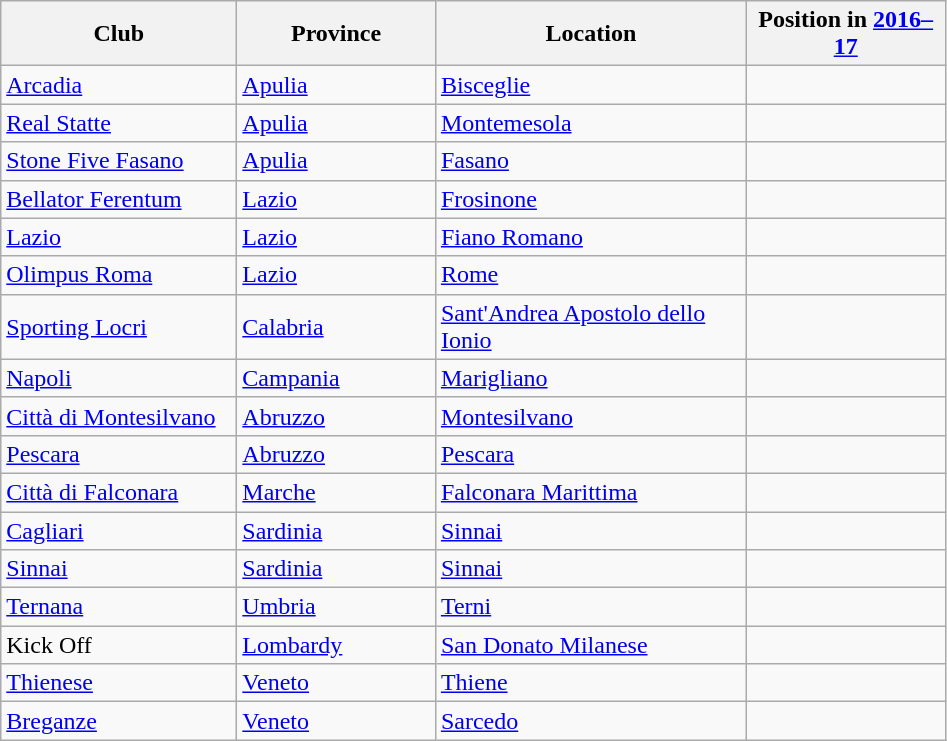<table class="wikitable sortable">
<tr>
<th width=150>Club</th>
<th width=125>Province</th>
<th width=200>Location</th>
<th width=125>Position in <a href='#'>2016–17</a></th>
</tr>
<tr>
<td><a href='#'>Arcadia</a></td>
<td> <a href='#'>Apulia</a></td>
<td><a href='#'>Bisceglie</a></td>
<td></td>
</tr>
<tr>
<td><a href='#'>Real Statte</a></td>
<td> <a href='#'>Apulia</a></td>
<td><a href='#'>Montemesola</a></td>
<td></td>
</tr>
<tr>
<td><a href='#'>Stone Five Fasano</a></td>
<td> <a href='#'>Apulia</a></td>
<td><a href='#'>Fasano</a></td>
<td></td>
</tr>
<tr>
<td><a href='#'>Bellator Ferentum</a></td>
<td> <a href='#'>Lazio</a></td>
<td><a href='#'>Frosinone</a></td>
<td></td>
</tr>
<tr>
<td><a href='#'>Lazio</a></td>
<td> <a href='#'>Lazio</a></td>
<td><a href='#'>Fiano Romano</a></td>
<td></td>
</tr>
<tr>
<td><a href='#'>Olimpus Roma</a></td>
<td> <a href='#'>Lazio</a></td>
<td><a href='#'>Rome</a></td>
<td></td>
</tr>
<tr>
<td><a href='#'>Sporting Locri</a></td>
<td> <a href='#'>Calabria</a></td>
<td><a href='#'>Sant'Andrea Apostolo dello Ionio</a></td>
<td></td>
</tr>
<tr>
<td><a href='#'>Napoli</a></td>
<td> <a href='#'>Campania</a></td>
<td><a href='#'>Marigliano</a></td>
<td></td>
</tr>
<tr>
<td><a href='#'>Città di Montesilvano</a></td>
<td> <a href='#'>Abruzzo</a></td>
<td><a href='#'>Montesilvano</a></td>
<td></td>
</tr>
<tr>
<td><a href='#'>Pescara</a></td>
<td> <a href='#'>Abruzzo</a></td>
<td><a href='#'>Pescara</a></td>
<td></td>
</tr>
<tr>
<td><a href='#'>Città di Falconara</a></td>
<td> <a href='#'>Marche</a></td>
<td><a href='#'>Falconara Marittima</a></td>
<td></td>
</tr>
<tr>
<td><a href='#'>Cagliari</a></td>
<td> <a href='#'>Sardinia</a></td>
<td><a href='#'>Sinnai</a></td>
<td></td>
</tr>
<tr>
<td><a href='#'>Sinnai</a></td>
<td> <a href='#'>Sardinia</a></td>
<td><a href='#'>Sinnai</a></td>
<td></td>
</tr>
<tr>
<td><a href='#'>Ternana</a></td>
<td> <a href='#'>Umbria</a></td>
<td><a href='#'>Terni</a></td>
<td></td>
</tr>
<tr>
<td>Kick Off</td>
<td> <a href='#'>Lombardy</a></td>
<td><a href='#'>San Donato Milanese</a></td>
<td></td>
</tr>
<tr>
<td><a href='#'>Thienese</a></td>
<td> <a href='#'>Veneto</a></td>
<td><a href='#'>Thiene</a></td>
<td></td>
</tr>
<tr>
<td><a href='#'>Breganze</a></td>
<td> <a href='#'>Veneto</a></td>
<td><a href='#'>Sarcedo</a></td>
<td></td>
</tr>
</table>
